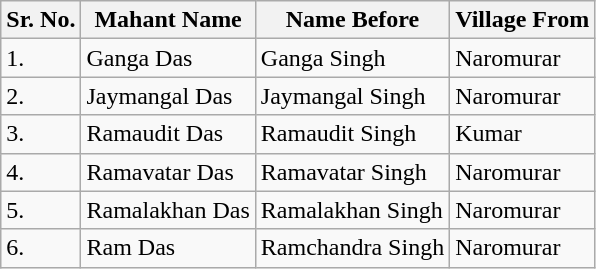<table class="wikitable">
<tr>
<th>Sr. No.</th>
<th>Mahant Name</th>
<th>Name Before</th>
<th>Village From</th>
</tr>
<tr>
<td>1.</td>
<td>Ganga Das</td>
<td>Ganga Singh</td>
<td>Naromurar</td>
</tr>
<tr>
<td>2.</td>
<td>Jaymangal Das</td>
<td>Jaymangal Singh</td>
<td>Naromurar</td>
</tr>
<tr>
<td>3.</td>
<td>Ramaudit Das</td>
<td>Ramaudit Singh</td>
<td>Kumar</td>
</tr>
<tr>
<td>4.</td>
<td>Ramavatar Das</td>
<td>Ramavatar Singh</td>
<td>Naromurar</td>
</tr>
<tr>
<td>5.</td>
<td>Ramalakhan Das</td>
<td>Ramalakhan Singh</td>
<td>Naromurar</td>
</tr>
<tr>
<td>6.</td>
<td>Ram Das</td>
<td>Ramchandra Singh</td>
<td>Naromurar</td>
</tr>
</table>
